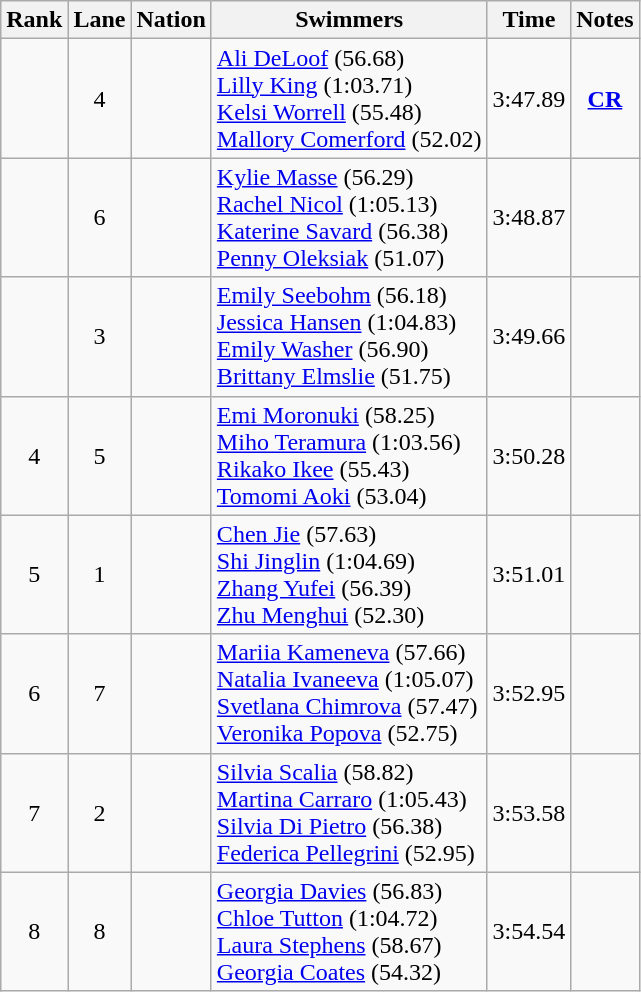<table class="wikitable sortable" style="text-align:center">
<tr>
<th>Rank</th>
<th>Lane</th>
<th>Nation</th>
<th>Swimmers</th>
<th>Time</th>
<th>Notes</th>
</tr>
<tr>
<td></td>
<td>4</td>
<td align=left></td>
<td align=left><a href='#'>Ali DeLoof</a> (56.68)<br><a href='#'>Lilly King</a> (1:03.71)<br><a href='#'>Kelsi Worrell</a> (55.48)<br><a href='#'>Mallory Comerford</a> (52.02)</td>
<td>3:47.89</td>
<td><strong><a href='#'>CR</a></strong></td>
</tr>
<tr>
<td></td>
<td>6</td>
<td align=left></td>
<td align=left><a href='#'>Kylie Masse</a> (56.29)<br><a href='#'>Rachel Nicol</a> (1:05.13)<br><a href='#'>Katerine Savard</a> (56.38)<br><a href='#'>Penny Oleksiak</a> (51.07)</td>
<td>3:48.87</td>
<td></td>
</tr>
<tr>
<td></td>
<td>3</td>
<td align=left></td>
<td align=left><a href='#'>Emily Seebohm</a> (56.18)<br><a href='#'>Jessica Hansen</a> (1:04.83)<br><a href='#'>Emily Washer</a> (56.90)<br><a href='#'>Brittany Elmslie</a> (51.75)</td>
<td>3:49.66</td>
<td></td>
</tr>
<tr>
<td>4</td>
<td>5</td>
<td align=left></td>
<td align=left><a href='#'>Emi Moronuki</a> (58.25)<br><a href='#'>Miho Teramura</a> (1:03.56)<br><a href='#'>Rikako Ikee</a> (55.43)<br><a href='#'>Tomomi Aoki</a> (53.04)</td>
<td>3:50.28</td>
<td></td>
</tr>
<tr>
<td>5</td>
<td>1</td>
<td align=left></td>
<td align=left><a href='#'>Chen Jie</a> (57.63)<br><a href='#'>Shi Jinglin</a> (1:04.69)<br><a href='#'>Zhang Yufei</a> (56.39)<br><a href='#'>Zhu Menghui</a> (52.30)</td>
<td>3:51.01</td>
<td></td>
</tr>
<tr>
<td>6</td>
<td>7</td>
<td align=left></td>
<td align=left><a href='#'>Mariia Kameneva</a> (57.66)<br><a href='#'>Natalia Ivaneeva</a> (1:05.07)<br><a href='#'>Svetlana Chimrova</a> (57.47)<br><a href='#'>Veronika Popova</a> (52.75)</td>
<td>3:52.95</td>
<td></td>
</tr>
<tr>
<td>7</td>
<td>2</td>
<td align=left></td>
<td align=left><a href='#'>Silvia Scalia</a> (58.82)<br><a href='#'>Martina Carraro</a> (1:05.43)<br><a href='#'>Silvia Di Pietro</a> (56.38)<br><a href='#'>Federica Pellegrini</a> (52.95)</td>
<td>3:53.58</td>
<td></td>
</tr>
<tr>
<td>8</td>
<td>8</td>
<td align=left></td>
<td align=left><a href='#'>Georgia Davies</a> (56.83)<br><a href='#'>Chloe Tutton</a> (1:04.72)<br><a href='#'>Laura Stephens</a> (58.67)<br><a href='#'>Georgia Coates</a> (54.32)</td>
<td>3:54.54</td>
<td></td>
</tr>
</table>
